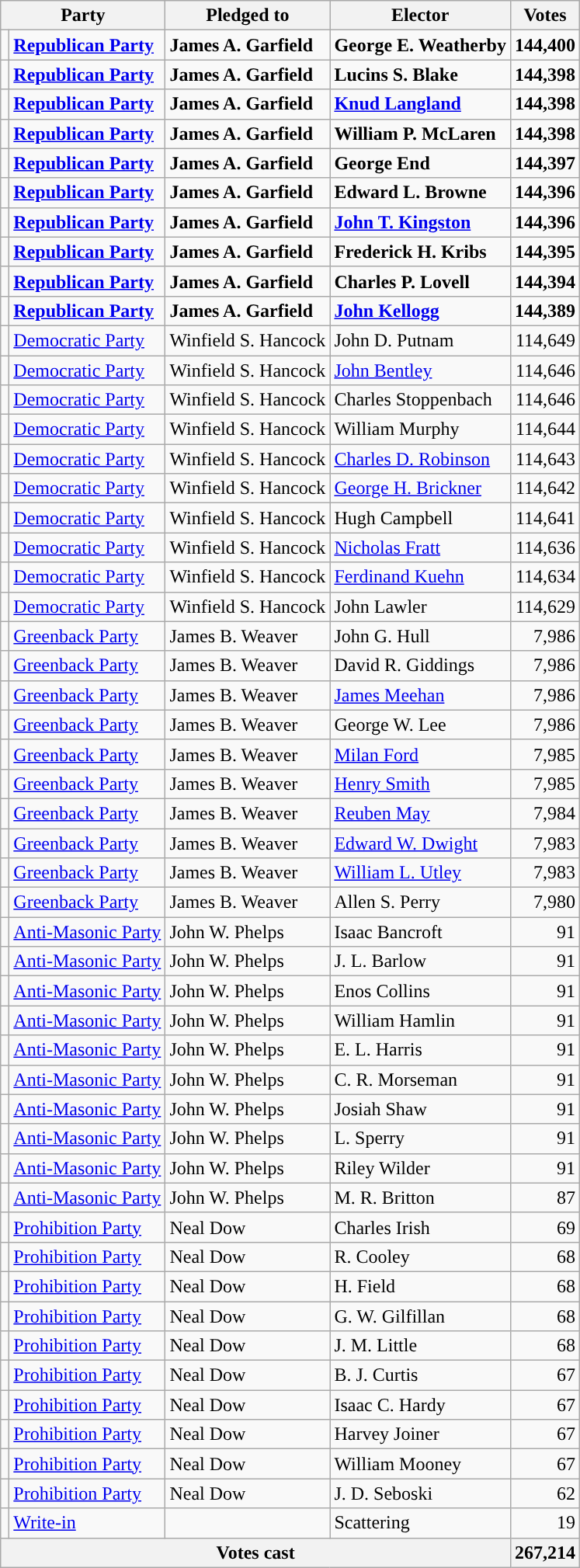<table class="wikitable">
<tr>
<th colspan=2>Party</th>
<th>Pledged to</th>
<th>Elector</th>
<th>Votes</th>
</tr>
<tr style="font-weight:bold">
<td></td>
<td><a href='#'>Republican Party</a></td>
<td>James A. Garfield</td>
<td>George E. Weatherby</td>
<td align="right">144,400</td>
</tr>
<tr style="font-weight:bold">
<td></td>
<td><a href='#'>Republican Party</a></td>
<td>James A. Garfield</td>
<td>Lucins S. Blake</td>
<td align="right">144,398</td>
</tr>
<tr style="font-weight:bold">
<td></td>
<td><a href='#'>Republican Party</a></td>
<td>James A. Garfield</td>
<td><a href='#'>Knud Langland</a></td>
<td align="right">144,398</td>
</tr>
<tr style="font-weight:bold">
<td></td>
<td><a href='#'>Republican Party</a></td>
<td>James A. Garfield</td>
<td>William P. McLaren</td>
<td align="right">144,398</td>
</tr>
<tr style="font-weight:bold">
<td></td>
<td><a href='#'>Republican Party</a></td>
<td>James A. Garfield</td>
<td>George End</td>
<td align="right">144,397</td>
</tr>
<tr style="font-weight:bold">
<td></td>
<td><a href='#'>Republican Party</a></td>
<td>James A. Garfield</td>
<td>Edward L. Browne</td>
<td align="right">144,396</td>
</tr>
<tr style="font-weight:bold">
<td></td>
<td><a href='#'>Republican Party</a></td>
<td>James A. Garfield</td>
<td><a href='#'>John T. Kingston</a></td>
<td align="right">144,396</td>
</tr>
<tr style="font-weight:bold">
<td></td>
<td><a href='#'>Republican Party</a></td>
<td>James A. Garfield</td>
<td>Frederick H. Kribs</td>
<td align="right">144,395</td>
</tr>
<tr style="font-weight:bold">
<td></td>
<td><a href='#'>Republican Party</a></td>
<td>James A. Garfield</td>
<td>Charles P. Lovell</td>
<td align="right">144,394</td>
</tr>
<tr style="font-weight:bold">
<td></td>
<td><a href='#'>Republican Party</a></td>
<td>James A. Garfield</td>
<td><a href='#'>John Kellogg</a></td>
<td align="right">144,389</td>
</tr>
<tr>
<td></td>
<td><a href='#'>Democratic Party</a></td>
<td>Winfield S. Hancock</td>
<td>John D. Putnam</td>
<td align="right">114,649</td>
</tr>
<tr>
<td></td>
<td><a href='#'>Democratic Party</a></td>
<td>Winfield S. Hancock</td>
<td><a href='#'>John Bentley</a></td>
<td align="right">114,646</td>
</tr>
<tr>
<td></td>
<td><a href='#'>Democratic Party</a></td>
<td>Winfield S. Hancock</td>
<td>Charles Stoppenbach</td>
<td align="right">114,646</td>
</tr>
<tr>
<td></td>
<td><a href='#'>Democratic Party</a></td>
<td>Winfield S. Hancock</td>
<td>William Murphy</td>
<td align="right">114,644</td>
</tr>
<tr>
<td></td>
<td><a href='#'>Democratic Party</a></td>
<td>Winfield S. Hancock</td>
<td><a href='#'>Charles D. Robinson</a></td>
<td align="right">114,643</td>
</tr>
<tr>
<td></td>
<td><a href='#'>Democratic Party</a></td>
<td>Winfield S. Hancock</td>
<td><a href='#'>George H. Brickner</a></td>
<td align="right">114,642</td>
</tr>
<tr>
<td></td>
<td><a href='#'>Democratic Party</a></td>
<td>Winfield S. Hancock</td>
<td>Hugh Campbell</td>
<td align="right">114,641</td>
</tr>
<tr>
<td></td>
<td><a href='#'>Democratic Party</a></td>
<td>Winfield S. Hancock</td>
<td><a href='#'>Nicholas Fratt</a></td>
<td align="right">114,636</td>
</tr>
<tr>
<td></td>
<td><a href='#'>Democratic Party</a></td>
<td>Winfield S. Hancock</td>
<td><a href='#'>Ferdinand Kuehn</a></td>
<td align="right">114,634</td>
</tr>
<tr>
<td></td>
<td><a href='#'>Democratic Party</a></td>
<td>Winfield S. Hancock</td>
<td>John Lawler</td>
<td align="right">114,629</td>
</tr>
<tr>
<td></td>
<td><a href='#'>Greenback Party</a></td>
<td>James B. Weaver</td>
<td>John G. Hull</td>
<td align="right">7,986</td>
</tr>
<tr>
<td></td>
<td><a href='#'>Greenback Party</a></td>
<td>James B. Weaver</td>
<td>David R. Giddings</td>
<td align="right">7,986</td>
</tr>
<tr>
<td></td>
<td><a href='#'>Greenback Party</a></td>
<td>James B. Weaver</td>
<td><a href='#'>James Meehan</a></td>
<td align="right">7,986</td>
</tr>
<tr>
<td></td>
<td><a href='#'>Greenback Party</a></td>
<td>James B. Weaver</td>
<td>George W. Lee</td>
<td align="right">7,986</td>
</tr>
<tr>
<td></td>
<td><a href='#'>Greenback Party</a></td>
<td>James B. Weaver</td>
<td><a href='#'>Milan Ford</a></td>
<td align="right">7,985</td>
</tr>
<tr>
<td></td>
<td><a href='#'>Greenback Party</a></td>
<td>James B. Weaver</td>
<td><a href='#'>Henry Smith</a></td>
<td align="right">7,985</td>
</tr>
<tr>
<td></td>
<td><a href='#'>Greenback Party</a></td>
<td>James B. Weaver</td>
<td><a href='#'>Reuben May</a></td>
<td align="right">7,984</td>
</tr>
<tr>
<td></td>
<td><a href='#'>Greenback Party</a></td>
<td>James B. Weaver</td>
<td><a href='#'>Edward W. Dwight</a></td>
<td align="right">7,983</td>
</tr>
<tr>
<td></td>
<td><a href='#'>Greenback Party</a></td>
<td>James B. Weaver</td>
<td><a href='#'>William L. Utley</a></td>
<td align="right">7,983</td>
</tr>
<tr>
<td></td>
<td><a href='#'>Greenback Party</a></td>
<td>James B. Weaver</td>
<td>Allen S. Perry</td>
<td align="right">7,980</td>
</tr>
<tr>
<td></td>
<td><a href='#'>Anti-Masonic Party</a></td>
<td>John W. Phelps</td>
<td>Isaac Bancroft</td>
<td align="right">91</td>
</tr>
<tr>
<td></td>
<td><a href='#'>Anti-Masonic Party</a></td>
<td>John W. Phelps</td>
<td>J. L. Barlow</td>
<td align="right">91</td>
</tr>
<tr>
<td></td>
<td><a href='#'>Anti-Masonic Party</a></td>
<td>John W. Phelps</td>
<td>Enos Collins</td>
<td align="right">91</td>
</tr>
<tr>
<td></td>
<td><a href='#'>Anti-Masonic Party</a></td>
<td>John W. Phelps</td>
<td>William Hamlin</td>
<td align="right">91</td>
</tr>
<tr>
<td></td>
<td><a href='#'>Anti-Masonic Party</a></td>
<td>John W. Phelps</td>
<td>E. L. Harris</td>
<td align="right">91</td>
</tr>
<tr>
<td></td>
<td><a href='#'>Anti-Masonic Party</a></td>
<td>John W. Phelps</td>
<td>C. R. Morseman</td>
<td align="right">91</td>
</tr>
<tr>
<td></td>
<td><a href='#'>Anti-Masonic Party</a></td>
<td>John W. Phelps</td>
<td>Josiah Shaw</td>
<td align="right">91</td>
</tr>
<tr>
<td></td>
<td><a href='#'>Anti-Masonic Party</a></td>
<td>John W. Phelps</td>
<td>L. Sperry</td>
<td align="right">91</td>
</tr>
<tr>
<td></td>
<td><a href='#'>Anti-Masonic Party</a></td>
<td>John W. Phelps</td>
<td>Riley Wilder</td>
<td align="right">91</td>
</tr>
<tr>
<td></td>
<td><a href='#'>Anti-Masonic Party</a></td>
<td>John W. Phelps</td>
<td>M. R. Britton</td>
<td align="right">87</td>
</tr>
<tr>
<td></td>
<td><a href='#'>Prohibition Party</a></td>
<td>Neal Dow</td>
<td>Charles Irish</td>
<td align="right">69</td>
</tr>
<tr>
<td></td>
<td><a href='#'>Prohibition Party</a></td>
<td>Neal Dow</td>
<td>R. Cooley</td>
<td align="right">68</td>
</tr>
<tr>
<td></td>
<td><a href='#'>Prohibition Party</a></td>
<td>Neal Dow</td>
<td>H. Field</td>
<td align="right">68</td>
</tr>
<tr>
<td></td>
<td><a href='#'>Prohibition Party</a></td>
<td>Neal Dow</td>
<td>G. W. Gilfillan</td>
<td align="right">68</td>
</tr>
<tr>
<td></td>
<td><a href='#'>Prohibition Party</a></td>
<td>Neal Dow</td>
<td>J. M. Little</td>
<td align="right">68</td>
</tr>
<tr>
<td></td>
<td><a href='#'>Prohibition Party</a></td>
<td>Neal Dow</td>
<td>B. J. Curtis</td>
<td align="right">67</td>
</tr>
<tr>
<td></td>
<td><a href='#'>Prohibition Party</a></td>
<td>Neal Dow</td>
<td>Isaac C. Hardy</td>
<td align="right">67</td>
</tr>
<tr>
<td></td>
<td><a href='#'>Prohibition Party</a></td>
<td>Neal Dow</td>
<td>Harvey Joiner</td>
<td align="right">67</td>
</tr>
<tr>
<td></td>
<td><a href='#'>Prohibition Party</a></td>
<td>Neal Dow</td>
<td>William Mooney</td>
<td align="right">67</td>
</tr>
<tr>
<td></td>
<td><a href='#'>Prohibition Party</a></td>
<td>Neal Dow</td>
<td>J. D. Seboski</td>
<td align="right">62</td>
</tr>
<tr>
<td></td>
<td><a href='#'>Write-in</a></td>
<td></td>
<td>Scattering</td>
<td align="right">19</td>
</tr>
<tr>
<th colspan="4">Votes cast</th>
<th>267,214</th>
</tr>
</table>
